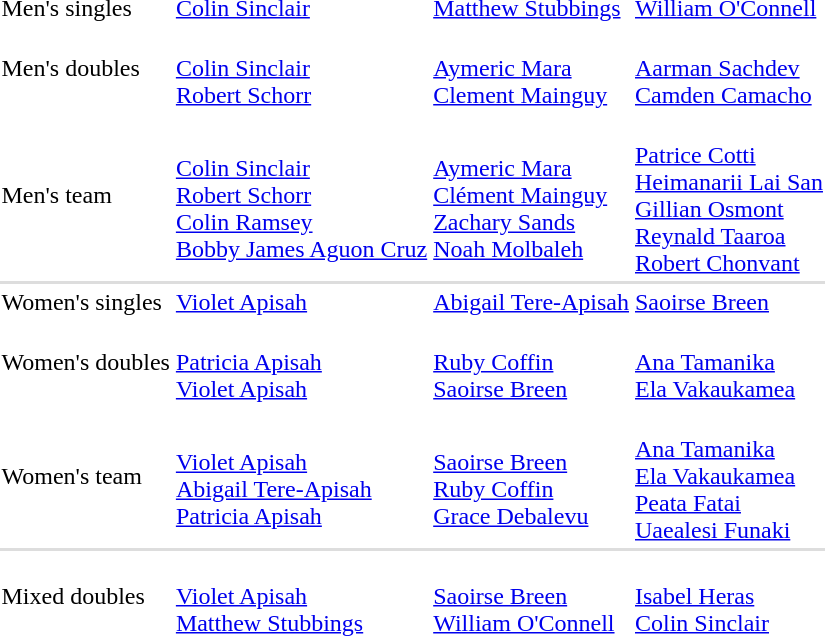<table>
<tr>
<td>Men's singles<br></td>
<td><a href='#'>Colin Sinclair</a><br> </td>
<td><a href='#'>Matthew Stubbings</a><br> </td>
<td><a href='#'>William O'Connell</a><br> </td>
</tr>
<tr>
<td>Men's doubles<br></td>
<td><br><a href='#'>Colin Sinclair</a><br><a href='#'>Robert Schorr</a></td>
<td><br><a href='#'>Aymeric Mara</a><br><a href='#'>Clement Mainguy</a></td>
<td><br><a href='#'>Aarman Sachdev</a><br><a href='#'>Camden Camacho</a></td>
</tr>
<tr>
<td>Men's team<br></td>
<td><br><a href='#'>Colin Sinclair</a><br><a href='#'>Robert Schorr</a><br><a href='#'>Colin Ramsey</a><br><a href='#'>Bobby James Aguon Cruz</a></td>
<td><br><a href='#'>Aymeric Mara</a><br><a href='#'>Clément Mainguy</a><br><a href='#'>Zachary Sands</a><br><a href='#'>Noah Molbaleh</a></td>
<td><br><a href='#'>Patrice Cotti</a><br><a href='#'>Heimanarii Lai San</a><br><a href='#'>Gillian Osmont</a><br><a href='#'>Reynald Taaroa</a><br><a href='#'>Robert Chonvant</a></td>
</tr>
<tr bgcolor=#DDDDDD>
<td colspan=7></td>
</tr>
<tr>
<td>Women's singles<br></td>
<td><a href='#'>Violet Apisah</a><br> </td>
<td><a href='#'>Abigail Tere-Apisah</a><br> </td>
<td><a href='#'>Saoirse Breen</a><br> </td>
</tr>
<tr>
<td>Women's doubles<br></td>
<td><br><a href='#'>Patricia Apisah</a><br><a href='#'>Violet Apisah</a></td>
<td><br><a href='#'>Ruby Coffin</a><br><a href='#'>Saoirse Breen</a></td>
<td><br><a href='#'>Ana Tamanika</a><br><a href='#'>Ela Vakaukamea</a></td>
</tr>
<tr>
<td>Women's team<br></td>
<td><br><a href='#'>Violet Apisah</a><br><a href='#'>Abigail Tere-Apisah</a><br><a href='#'>Patricia Apisah</a></td>
<td><br><a href='#'>Saoirse Breen</a><br><a href='#'>Ruby Coffin</a><br><a href='#'>Grace Debalevu</a></td>
<td><br><a href='#'>Ana Tamanika</a><br><a href='#'>Ela Vakaukamea</a><br><a href='#'>Peata Fatai</a><br><a href='#'>Uaealesi Funaki</a></td>
</tr>
<tr bgcolor=#DDDDDD>
<td colspan=7></td>
</tr>
<tr>
<td>Mixed doubles<br></td>
<td><br><a href='#'>Violet Apisah</a><br><a href='#'>Matthew Stubbings</a></td>
<td><br><a href='#'>Saoirse Breen</a><br><a href='#'>William O'Connell</a></td>
<td><br><a href='#'>Isabel Heras</a><br><a href='#'>Colin Sinclair</a></td>
</tr>
</table>
